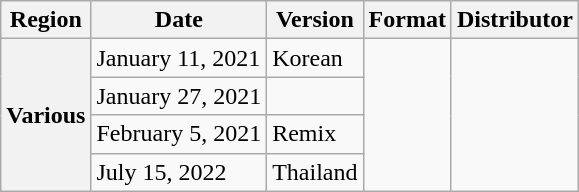<table class="wikitable plainrowheaders">
<tr>
<th>Region</th>
<th>Date</th>
<th scope="col">Version</th>
<th>Format</th>
<th>Distributor</th>
</tr>
<tr>
<th rowspan="4" scope="row">Various</th>
<td>January 11, 2021</td>
<td>Korean</td>
<td rowspan="4"></td>
<td rowspan="4"></td>
</tr>
<tr>
<td>January 27, 2021</td>
<td></td>
</tr>
<tr>
<td>February 5, 2021</td>
<td>Remix</td>
</tr>
<tr>
<td>July 15, 2022</td>
<td>Thailand</td>
</tr>
</table>
